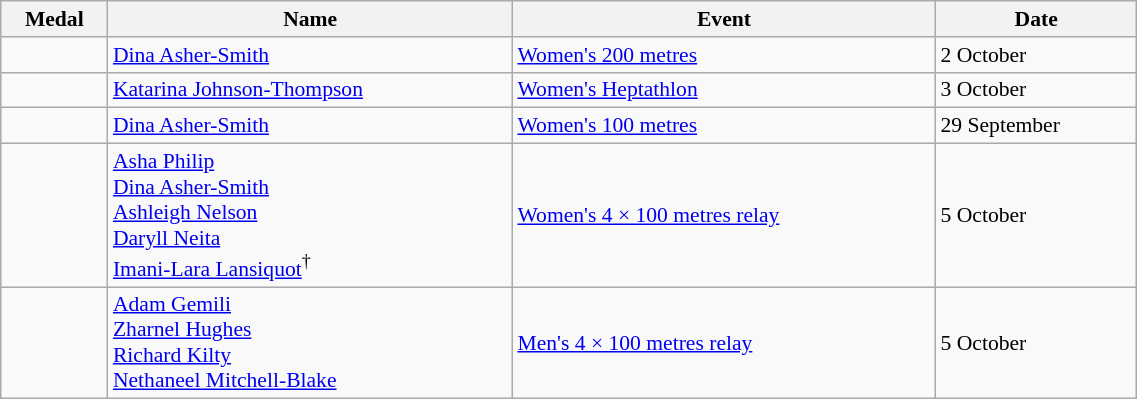<table class="wikitable" style="font-size:90%" width=60%>
<tr>
<th>Medal</th>
<th>Name</th>
<th>Event</th>
<th>Date</th>
</tr>
<tr>
<td></td>
<td><a href='#'>Dina Asher-Smith</a></td>
<td><a href='#'>Women's 200 metres</a></td>
<td>2 October</td>
</tr>
<tr>
<td></td>
<td><a href='#'>Katarina Johnson-Thompson</a></td>
<td><a href='#'>Women's Heptathlon</a></td>
<td>3 October</td>
</tr>
<tr>
<td></td>
<td><a href='#'>Dina Asher-Smith</a></td>
<td><a href='#'>Women's 100 metres</a></td>
<td>29 September</td>
</tr>
<tr>
<td></td>
<td><a href='#'>Asha Philip</a><br><a href='#'>Dina Asher-Smith</a><br><a href='#'>Ashleigh Nelson</a><br><a href='#'>Daryll Neita</a><br><a href='#'>Imani-Lara Lansiquot</a><sup>†</sup></td>
<td><a href='#'>Women's 4 × 100 metres relay</a></td>
<td>5 October</td>
</tr>
<tr>
<td></td>
<td><a href='#'>Adam Gemili</a><br><a href='#'>Zharnel Hughes</a><br><a href='#'>Richard Kilty</a><br><a href='#'>Nethaneel Mitchell-Blake</a></td>
<td><a href='#'>Men's 4 × 100 metres relay</a></td>
<td>5 October</td>
</tr>
</table>
